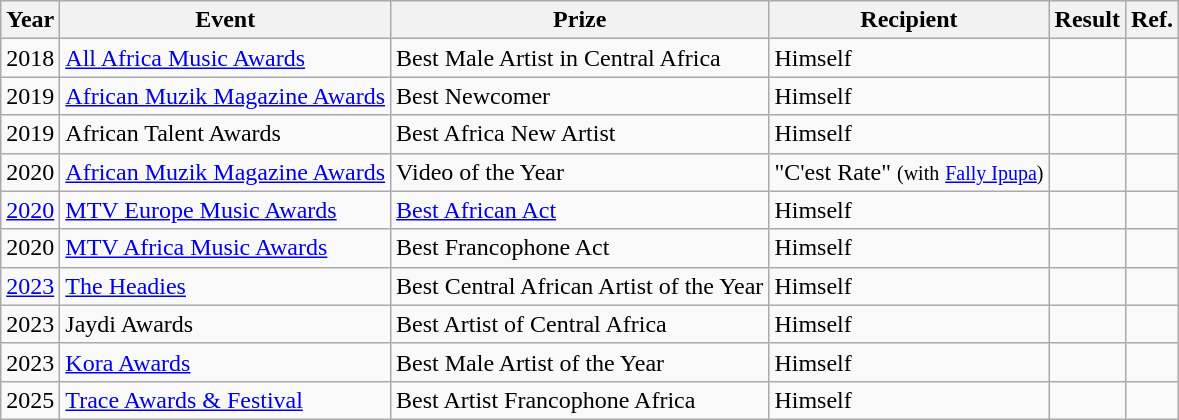<table class="wikitable">
<tr>
<th>Year</th>
<th>Event</th>
<th>Prize</th>
<th>Recipient</th>
<th>Result</th>
<th>Ref.</th>
</tr>
<tr>
<td>2018</td>
<td><a href='#'>All Africa Music Awards</a></td>
<td>Best Male Artist in Central Africa</td>
<td>Himself</td>
<td></td>
<td></td>
</tr>
<tr>
<td>2019</td>
<td><a href='#'>African Muzik Magazine Awards</a></td>
<td>Best Newcomer</td>
<td>Himself</td>
<td></td>
<td></td>
</tr>
<tr>
<td>2019</td>
<td>African Talent Awards</td>
<td>Best Africa New Artist</td>
<td Himself>Himself</td>
<td></td>
</tr>
<tr>
<td>2020</td>
<td><a href='#'>African Muzik Magazine Awards</a></td>
<td>Video of the Year</td>
<td>"C'est Rate" <small>(with</small> <small><a href='#'>Fally Ipupa</a>)</small></td>
<td></td>
<td></td>
</tr>
<tr>
<td><a href='#'>2020</a></td>
<td><a href='#'>MTV Europe Music Awards</a></td>
<td><a href='#'>Best African Act</a></td>
<td>Himself</td>
<td></td>
<td></td>
</tr>
<tr>
<td>2020</td>
<td><a href='#'>MTV Africa Music Awards</a></td>
<td>Best Francophone Act</td>
<td>Himself</td>
<td></td>
<td></td>
</tr>
<tr>
<td><a href='#'>2023</a></td>
<td><a href='#'>The Headies</a></td>
<td>Best Central African Artist of the Year</td>
<td>Himself</td>
<td></td>
<td></td>
</tr>
<tr>
<td>2023</td>
<td>Jaydi Awards</td>
<td>Best Artist of Central Africa</td>
<td>Himself</td>
<td></td>
<td></td>
</tr>
<tr>
<td>2023</td>
<td><a href='#'>Kora Awards</a></td>
<td>Best Male Artist of the Year</td>
<td>Himself</td>
<td></td>
<td></td>
</tr>
<tr>
<td>2025</td>
<td><a href='#'>Trace Awards & Festival</a></td>
<td>Best Artist Francophone Africa</td>
<td>Himself</td>
<td></td>
<td></td>
</tr>
</table>
